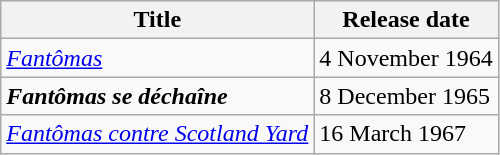<table class="wikitable">
<tr>
<th>Title</th>
<th>Release date</th>
</tr>
<tr>
<td><em><a href='#'>Fantômas</a></em></td>
<td>4 November 1964</td>
</tr>
<tr>
<td><strong><em>Fantômas se déchaîne</em></strong></td>
<td>8 December 1965</td>
</tr>
<tr>
<td><em><a href='#'>Fantômas contre Scotland Yard</a></em></td>
<td>16 March 1967</td>
</tr>
</table>
